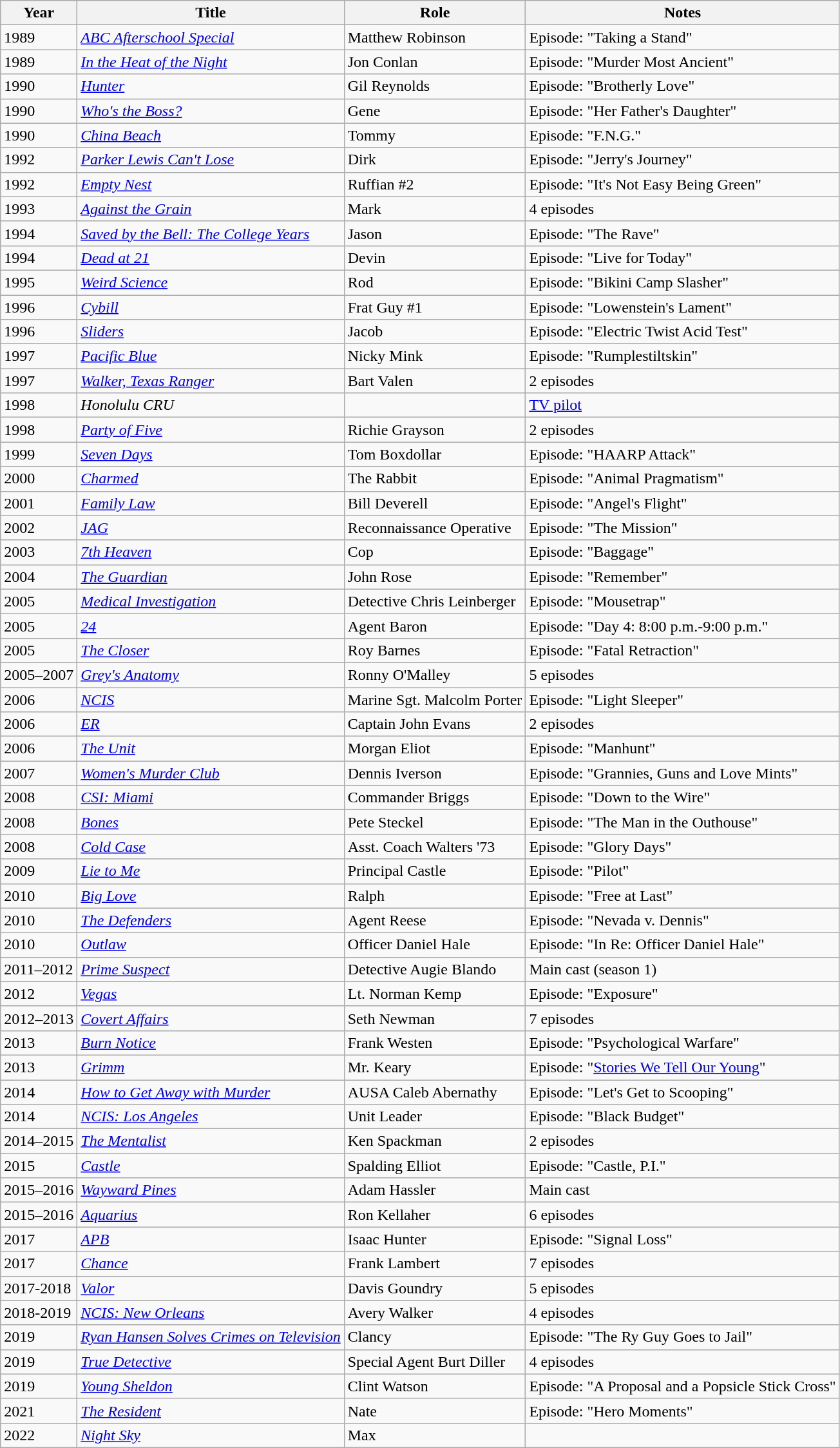<table class="wikitable sortable">
<tr>
<th>Year</th>
<th>Title</th>
<th>Role</th>
<th class="unsortable">Notes</th>
</tr>
<tr>
<td>1989</td>
<td><em><a href='#'>ABC Afterschool Special</a></em></td>
<td>Matthew Robinson</td>
<td>Episode: "Taking a Stand"</td>
</tr>
<tr>
<td>1989</td>
<td><em><a href='#'>In the Heat of the Night</a></em></td>
<td>Jon Conlan</td>
<td>Episode: "Murder Most Ancient"</td>
</tr>
<tr>
<td>1990</td>
<td><em><a href='#'>Hunter</a></em></td>
<td>Gil Reynolds</td>
<td>Episode: "Brotherly Love"</td>
</tr>
<tr>
<td>1990</td>
<td><em><a href='#'>Who's the Boss?</a></em></td>
<td>Gene</td>
<td>Episode: "Her Father's Daughter"</td>
</tr>
<tr>
<td>1990</td>
<td><em><a href='#'>China Beach</a></em></td>
<td>Tommy</td>
<td>Episode: "F.N.G."</td>
</tr>
<tr>
<td>1992</td>
<td><em><a href='#'>Parker Lewis Can't Lose</a></em></td>
<td>Dirk</td>
<td>Episode: "Jerry's Journey"</td>
</tr>
<tr>
<td>1992</td>
<td><em><a href='#'>Empty Nest</a></em></td>
<td>Ruffian #2</td>
<td>Episode: "It's Not Easy Being Green"</td>
</tr>
<tr>
<td>1993</td>
<td><em><a href='#'>Against the Grain</a></em></td>
<td>Mark</td>
<td>4 episodes</td>
</tr>
<tr>
<td>1994</td>
<td><em><a href='#'>Saved by the Bell: The College Years</a></em></td>
<td>Jason</td>
<td>Episode: "The Rave"</td>
</tr>
<tr>
<td>1994</td>
<td><em><a href='#'>Dead at 21</a></em></td>
<td>Devin</td>
<td>Episode: "Live for Today"</td>
</tr>
<tr>
<td>1995</td>
<td><em><a href='#'>Weird Science</a></em></td>
<td>Rod</td>
<td>Episode: "Bikini Camp Slasher"</td>
</tr>
<tr>
<td>1996</td>
<td><em><a href='#'>Cybill</a></em></td>
<td>Frat Guy #1</td>
<td>Episode: "Lowenstein's Lament"</td>
</tr>
<tr>
<td>1996</td>
<td><em><a href='#'>Sliders</a></em></td>
<td>Jacob</td>
<td>Episode: "Electric Twist Acid Test"</td>
</tr>
<tr>
<td>1997</td>
<td><em><a href='#'>Pacific Blue</a></em></td>
<td>Nicky Mink</td>
<td>Episode: "Rumplestiltskin"</td>
</tr>
<tr>
<td>1997</td>
<td><em><a href='#'>Walker, Texas Ranger</a></em></td>
<td>Bart Valen</td>
<td>2 episodes</td>
</tr>
<tr>
<td>1998</td>
<td><em>Honolulu CRU</em></td>
<td></td>
<td><a href='#'>TV pilot</a></td>
</tr>
<tr>
<td>1998</td>
<td><em><a href='#'>Party of Five</a></em></td>
<td>Richie Grayson</td>
<td>2 episodes</td>
</tr>
<tr>
<td>1999</td>
<td><em><a href='#'>Seven Days</a></em></td>
<td>Tom Boxdollar</td>
<td>Episode: "HAARP Attack"</td>
</tr>
<tr>
<td>2000</td>
<td><em><a href='#'>Charmed</a></em></td>
<td>The Rabbit</td>
<td>Episode: "Animal Pragmatism"</td>
</tr>
<tr>
<td>2001</td>
<td><em><a href='#'>Family Law</a></em></td>
<td>Bill Deverell</td>
<td>Episode: "Angel's Flight"</td>
</tr>
<tr>
<td>2002</td>
<td><em><a href='#'>JAG</a></em></td>
<td>Reconnaissance Operative</td>
<td>Episode: "The Mission"</td>
</tr>
<tr>
<td>2003</td>
<td><em><a href='#'>7th Heaven</a></em></td>
<td>Cop</td>
<td>Episode: "Baggage"</td>
</tr>
<tr>
<td>2004</td>
<td><em><a href='#'>The Guardian</a></em></td>
<td>John Rose</td>
<td>Episode: "Remember"</td>
</tr>
<tr>
<td>2005</td>
<td><em><a href='#'>Medical Investigation</a></em></td>
<td>Detective Chris Leinberger</td>
<td>Episode: "Mousetrap"</td>
</tr>
<tr>
<td>2005</td>
<td><em><a href='#'>24</a></em></td>
<td>Agent Baron</td>
<td>Episode: "Day 4: 8:00 p.m.-9:00 p.m."</td>
</tr>
<tr>
<td>2005</td>
<td><em><a href='#'>The Closer</a></em></td>
<td>Roy Barnes</td>
<td>Episode: "Fatal Retraction"</td>
</tr>
<tr>
<td>2005–2007</td>
<td><em><a href='#'>Grey's Anatomy</a></em></td>
<td>Ronny O'Malley</td>
<td>5 episodes</td>
</tr>
<tr>
<td>2006</td>
<td><em><a href='#'>NCIS</a></em></td>
<td>Marine Sgt. Malcolm Porter</td>
<td>Episode: "Light Sleeper"</td>
</tr>
<tr>
<td>2006</td>
<td><em><a href='#'>ER</a></em></td>
<td>Captain John Evans</td>
<td>2 episodes</td>
</tr>
<tr>
<td>2006</td>
<td><em><a href='#'>The Unit</a></em></td>
<td>Morgan Eliot</td>
<td>Episode: "Manhunt"</td>
</tr>
<tr>
<td>2007</td>
<td><em><a href='#'>Women's Murder Club</a></em></td>
<td>Dennis Iverson</td>
<td>Episode: "Grannies, Guns and Love Mints"</td>
</tr>
<tr>
<td>2008</td>
<td><em><a href='#'>CSI: Miami</a></em></td>
<td>Commander Briggs</td>
<td>Episode: "Down to the Wire"</td>
</tr>
<tr>
<td>2008</td>
<td><em><a href='#'>Bones</a></em></td>
<td>Pete Steckel</td>
<td>Episode: "The Man in the Outhouse"</td>
</tr>
<tr>
<td>2008</td>
<td><em><a href='#'>Cold Case</a></em></td>
<td>Asst. Coach Walters '73</td>
<td>Episode: "Glory Days"</td>
</tr>
<tr>
<td>2009</td>
<td><em><a href='#'>Lie to Me</a></em></td>
<td>Principal Castle</td>
<td>Episode: "Pilot"</td>
</tr>
<tr>
<td>2010</td>
<td><em><a href='#'>Big Love</a></em></td>
<td>Ralph</td>
<td>Episode: "Free at Last"</td>
</tr>
<tr>
<td>2010</td>
<td><em><a href='#'>The Defenders</a></em></td>
<td>Agent Reese</td>
<td>Episode: "Nevada v. Dennis"</td>
</tr>
<tr>
<td>2010</td>
<td><em><a href='#'>Outlaw</a></em></td>
<td>Officer Daniel Hale</td>
<td>Episode: "In Re: Officer Daniel Hale"</td>
</tr>
<tr>
<td>2011–2012</td>
<td><em><a href='#'>Prime Suspect</a></em></td>
<td>Detective Augie Blando</td>
<td>Main cast (season 1)</td>
</tr>
<tr>
<td>2012</td>
<td><em><a href='#'>Vegas</a></em></td>
<td>Lt. Norman Kemp</td>
<td>Episode: "Exposure"</td>
</tr>
<tr>
<td>2012–2013</td>
<td><em><a href='#'>Covert Affairs</a></em></td>
<td>Seth Newman</td>
<td>7 episodes</td>
</tr>
<tr>
<td>2013</td>
<td><em><a href='#'>Burn Notice</a></em></td>
<td>Frank Westen</td>
<td>Episode: "Psychological Warfare"</td>
</tr>
<tr>
<td>2013</td>
<td><em><a href='#'>Grimm</a></em></td>
<td>Mr. Keary</td>
<td>Episode: "<a href='#'>Stories We Tell Our Young</a>"</td>
</tr>
<tr>
<td>2014</td>
<td><em><a href='#'>How to Get Away with Murder</a></em></td>
<td>AUSA Caleb Abernathy</td>
<td>Episode: "Let's Get to Scooping"</td>
</tr>
<tr>
<td>2014</td>
<td><em><a href='#'>NCIS: Los Angeles</a></em></td>
<td>Unit Leader</td>
<td>Episode: "Black Budget"</td>
</tr>
<tr>
<td>2014–2015</td>
<td><em><a href='#'>The Mentalist</a></em></td>
<td>Ken Spackman</td>
<td>2 episodes</td>
</tr>
<tr>
<td>2015</td>
<td><em><a href='#'>Castle</a></em></td>
<td>Spalding Elliot</td>
<td>Episode: "Castle, P.I."</td>
</tr>
<tr>
<td>2015–2016</td>
<td><em><a href='#'>Wayward Pines</a></em></td>
<td>Adam Hassler</td>
<td>Main cast</td>
</tr>
<tr>
<td>2015–2016</td>
<td><em><a href='#'>Aquarius</a></em></td>
<td>Ron Kellaher</td>
<td>6 episodes</td>
</tr>
<tr>
<td>2017</td>
<td><em><a href='#'>APB</a></em></td>
<td>Isaac Hunter</td>
<td>Episode: "Signal Loss"</td>
</tr>
<tr>
<td>2017</td>
<td><em><a href='#'>Chance</a></em></td>
<td>Frank Lambert</td>
<td>7 episodes</td>
</tr>
<tr>
<td>2017-2018</td>
<td><em><a href='#'>Valor</a></em></td>
<td>Davis Goundry</td>
<td>5 episodes</td>
</tr>
<tr>
<td>2018-2019</td>
<td><em><a href='#'>NCIS: New Orleans</a></em></td>
<td>Avery Walker</td>
<td>4 episodes</td>
</tr>
<tr>
<td>2019</td>
<td><em><a href='#'>Ryan Hansen Solves Crimes on Television</a></em></td>
<td>Clancy</td>
<td>Episode: "The Ry Guy Goes to Jail"</td>
</tr>
<tr>
<td>2019</td>
<td><em><a href='#'>True Detective</a></em></td>
<td>Special Agent Burt Diller</td>
<td>4 episodes</td>
</tr>
<tr>
<td>2019</td>
<td><em><a href='#'>Young Sheldon</a></em></td>
<td>Clint Watson</td>
<td>Episode: "A Proposal and a Popsicle Stick Cross"</td>
</tr>
<tr>
<td>2021</td>
<td><em><a href='#'>The Resident</a></em></td>
<td>Nate</td>
<td>Episode: "Hero Moments"</td>
</tr>
<tr>
<td>2022</td>
<td><em><a href='#'>Night Sky</a></em></td>
<td>Max</td>
<td></td>
</tr>
</table>
